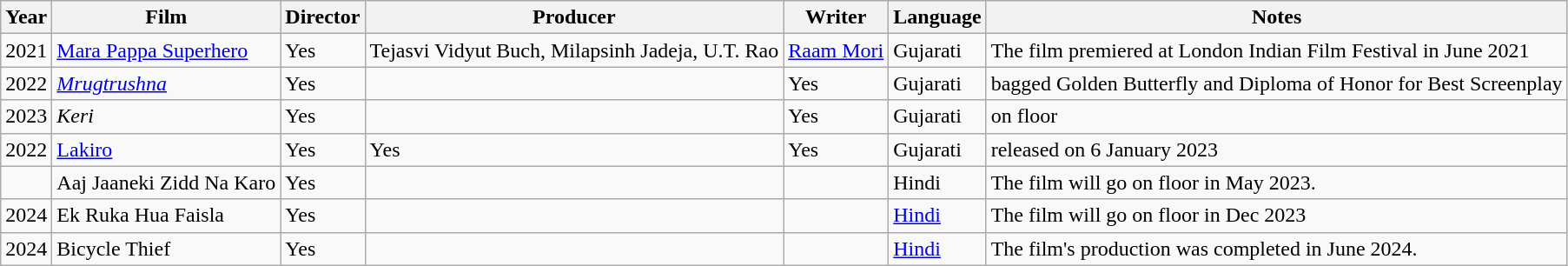<table class="wikitable">
<tr>
<th>Year</th>
<th>Film</th>
<th>Director</th>
<th>Producer</th>
<th>Writer</th>
<th>Language</th>
<th>Notes</th>
</tr>
<tr>
<td>2021</td>
<td><a href='#'>Mara Pappa Superhero</a></td>
<td>Yes</td>
<td>Tejasvi Vidyut Buch, Milapsinh Jadeja, U.T. Rao</td>
<td><a href='#'>Raam Mori</a></td>
<td>Gujarati</td>
<td>The film premiered at London Indian Film Festival in June 2021</td>
</tr>
<tr>
<td>2022</td>
<td><em><a href='#'>Mrugtrushna</a></em></td>
<td>Yes</td>
<td></td>
<td>Yes</td>
<td>Gujarati</td>
<td>bagged Golden Butterfly and Diploma of Honor for Best Screenplay</td>
</tr>
<tr>
<td>2023</td>
<td><em>Keri</em></td>
<td>Yes</td>
<td></td>
<td>Yes</td>
<td>Gujarati</td>
<td>on floor</td>
</tr>
<tr>
<td>2022</td>
<td><a href='#'>Lakiro</a></td>
<td>Yes</td>
<td>Yes</td>
<td>Yes</td>
<td>Gujarati</td>
<td>released on 6 January 2023 </td>
</tr>
<tr>
<td></td>
<td>Aaj Jaaneki Zidd Na Karo</td>
<td>Yes</td>
<td></td>
<td></td>
<td>Hindi</td>
<td>The film will go on floor in May 2023.</td>
</tr>
<tr>
<td>2024</td>
<td>Ek Ruka Hua Faisla</td>
<td>Yes</td>
<td></td>
<td></td>
<td><a href='#'>Hindi</a></td>
<td>The film will go on floor in Dec 2023 </td>
</tr>
<tr>
<td>2024</td>
<td>Bicycle Thief</td>
<td>Yes</td>
<td></td>
<td></td>
<td><a href='#'>Hindi</a></td>
<td>The film's production was completed in June 2024.</td>
</tr>
</table>
